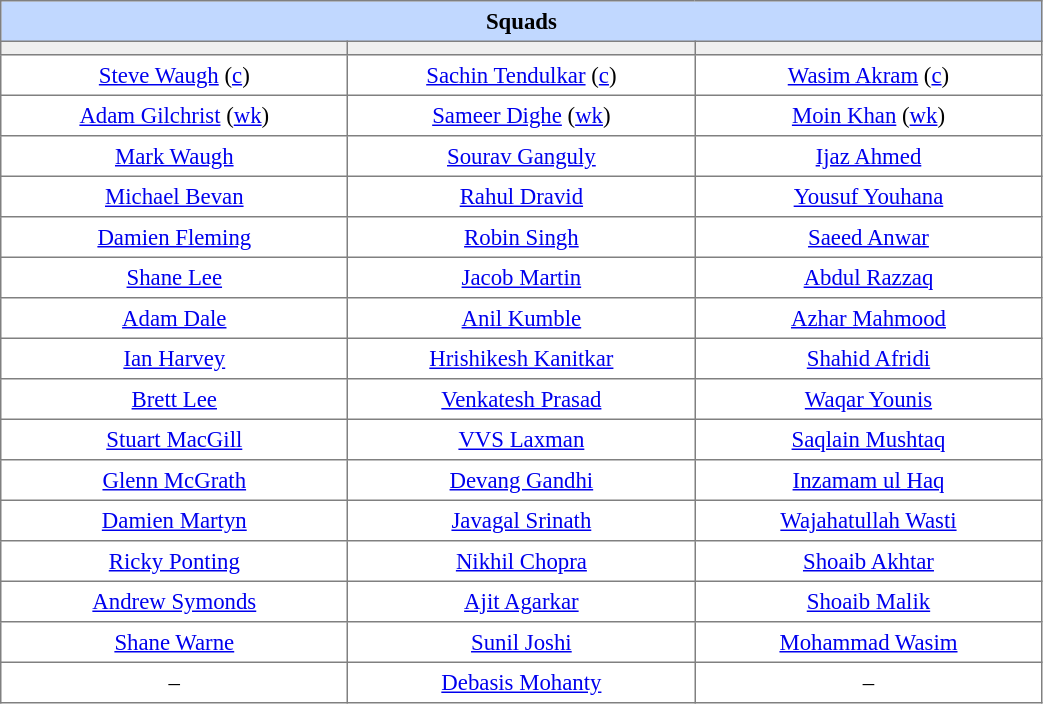<table border="1" cellpadding="4" cellspacing="0" style="text-align:center; font-size:95%; border-collapse:collapse;" width=55%>
<tr style="background:#C1D8FF;">
<th colspan=3>Squads</th>
</tr>
<tr bgcolor="#efefef">
<th width=15%></th>
<th width=15%></th>
<th width=15%></th>
</tr>
<tr>
<td><a href='#'>Steve Waugh</a> (<a href='#'>c</a>)</td>
<td><a href='#'>Sachin Tendulkar</a> (<a href='#'>c</a>)</td>
<td><a href='#'>Wasim Akram</a> (<a href='#'>c</a>)</td>
</tr>
<tr>
<td><a href='#'>Adam Gilchrist</a> (<a href='#'>wk</a>)</td>
<td><a href='#'>Sameer Dighe</a> (<a href='#'>wk</a>)</td>
<td><a href='#'>Moin Khan</a> (<a href='#'>wk</a>)</td>
</tr>
<tr>
<td><a href='#'>Mark Waugh</a></td>
<td><a href='#'>Sourav Ganguly</a></td>
<td><a href='#'>Ijaz Ahmed</a></td>
</tr>
<tr>
<td><a href='#'>Michael Bevan</a></td>
<td><a href='#'>Rahul Dravid</a></td>
<td><a href='#'>Yousuf Youhana</a></td>
</tr>
<tr>
<td><a href='#'>Damien Fleming</a></td>
<td><a href='#'>Robin Singh</a></td>
<td><a href='#'>Saeed Anwar</a></td>
</tr>
<tr>
<td><a href='#'>Shane Lee</a></td>
<td><a href='#'>Jacob Martin</a></td>
<td><a href='#'>Abdul Razzaq</a></td>
</tr>
<tr>
<td><a href='#'>Adam Dale</a></td>
<td><a href='#'>Anil Kumble</a></td>
<td><a href='#'>Azhar Mahmood</a></td>
</tr>
<tr>
<td><a href='#'>Ian Harvey</a></td>
<td><a href='#'>Hrishikesh Kanitkar</a></td>
<td><a href='#'>Shahid Afridi</a></td>
</tr>
<tr>
<td><a href='#'>Brett Lee</a></td>
<td><a href='#'>Venkatesh Prasad</a></td>
<td><a href='#'>Waqar Younis</a></td>
</tr>
<tr>
<td><a href='#'>Stuart MacGill</a></td>
<td><a href='#'>VVS Laxman</a></td>
<td><a href='#'>Saqlain Mushtaq</a></td>
</tr>
<tr>
<td><a href='#'>Glenn McGrath</a></td>
<td><a href='#'>Devang Gandhi</a></td>
<td><a href='#'>Inzamam ul Haq</a></td>
</tr>
<tr>
<td><a href='#'>Damien Martyn</a></td>
<td><a href='#'>Javagal Srinath</a></td>
<td><a href='#'>Wajahatullah Wasti</a></td>
</tr>
<tr>
<td><a href='#'>Ricky Ponting</a></td>
<td><a href='#'>Nikhil Chopra</a></td>
<td><a href='#'>Shoaib Akhtar</a></td>
</tr>
<tr>
<td><a href='#'>Andrew Symonds</a></td>
<td><a href='#'>Ajit Agarkar</a></td>
<td><a href='#'>Shoaib Malik</a></td>
</tr>
<tr>
<td><a href='#'>Shane Warne</a></td>
<td><a href='#'>Sunil Joshi</a></td>
<td><a href='#'>Mohammad Wasim</a></td>
</tr>
<tr>
<td>–</td>
<td><a href='#'>Debasis Mohanty</a></td>
<td>–</td>
</tr>
</table>
